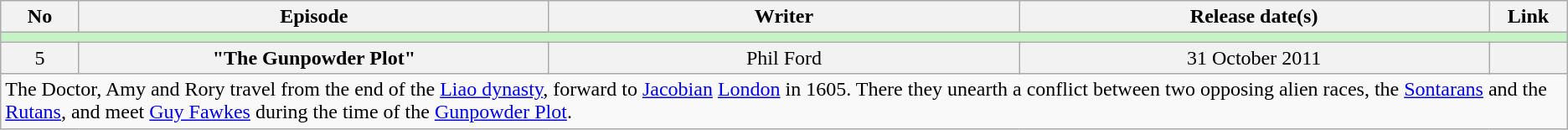<table class="wikitable">
<tr style="text-align: center;">
<th style="width:5%;">No</th>
<th style="width:30%;">Episode</th>
<th style="width:30%;">Writer</th>
<th style="width:30%;">Release date(s)</th>
<th style="width:5%;">Link</th>
</tr>
<tr>
<td colspan="6" style="background:#c5f3c6;"></td>
</tr>
<tr style="background:#f2f2f2; text-align:center;">
<td>5</td>
<td><strong>"The Gunpowder Plot"</strong></td>
<td>Phil Ford</td>
<td>31 October 2011</td>
<td></td>
</tr>
<tr>
<td colspan="6" style="border: none; vertical-align: top;">The Doctor, Amy and Rory travel from the end of the <a href='#'>Liao dynasty</a>, forward to <a href='#'>Jacobian</a> <a href='#'>London</a> in 1605. There they unearth a conflict between two opposing alien races, the <a href='#'>Sontarans</a> and the <a href='#'>Rutans</a>, and meet <a href='#'>Guy Fawkes</a> during the time of the <a href='#'>Gunpowder Plot</a>.</td>
</tr>
</table>
